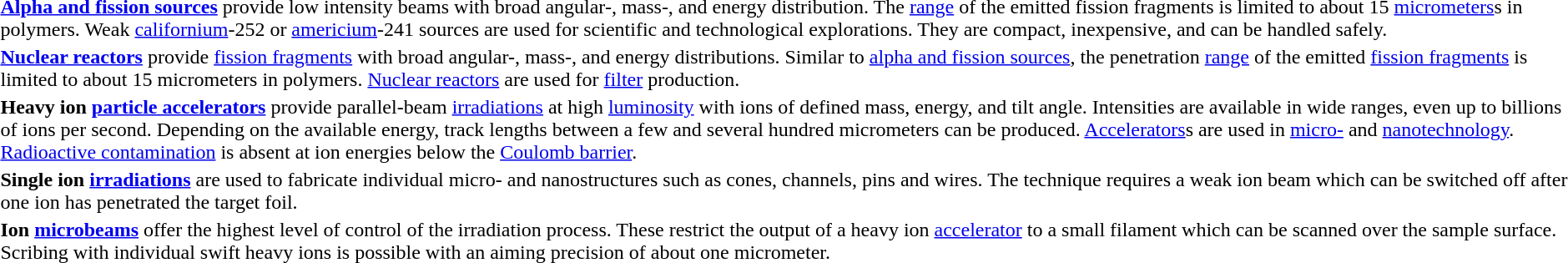<table>
<tr valign="top">
<td><strong><a href='#'>Alpha and fission sources</a></strong> provide low intensity beams with broad angular-, mass-, and energy distribution. The <a href='#'>range</a> of the emitted fission fragments is limited to about 15 <a href='#'>micrometers</a>s in polymers. Weak <a href='#'>californium</a>-252 or <a href='#'>americium</a>-241 sources are used for scientific and technological explorations. They are compact, inexpensive, and can be handled safely.</td>
<td></td>
</tr>
<tr valign="top">
<td><strong><a href='#'>Nuclear reactors</a></strong> provide <a href='#'>fission fragments</a> with broad angular-, mass-, and energy distributions. Similar to <a href='#'>alpha and fission sources</a>, the penetration <a href='#'>range</a> of the emitted <a href='#'>fission fragments</a> is limited to about 15 micrometers in polymers. <a href='#'>Nuclear reactors</a> are used for <a href='#'>filter</a> production.</td>
<td></td>
</tr>
<tr valign="top">
<td><strong>Heavy ion <a href='#'>particle accelerators</a></strong> provide parallel-beam <a href='#'>irradiations</a> at high <a href='#'>luminosity</a> with ions of defined mass, energy, and tilt angle. Intensities are available in wide ranges, even up to billions of ions per second. Depending on the available energy, track lengths between a few and several hundred micrometers can be produced. <a href='#'>Accelerators</a>s are used in <a href='#'>micro-</a> and <a href='#'>nanotechnology</a>. <a href='#'>Radioactive contamination</a> is absent at ion energies below the <a href='#'>Coulomb barrier</a>.</td>
<td><br></td>
</tr>
<tr valign="top">
<td><strong>Single ion <a href='#'>irradiations</a></strong> are used to fabricate individual micro- and nanostructures such as cones, channels, pins and wires. The technique requires a weak ion beam which can be switched off after one ion has penetrated the target foil.</td>
<td><br></td>
</tr>
<tr valign="top">
<td><strong>Ion <a href='#'>microbeams</a></strong> offer the highest level of control of the irradiation process. These restrict the output of a heavy ion <a href='#'>accelerator</a> to a small filament which can be scanned over the sample surface. Scribing with individual swift heavy ions is possible with an aiming precision of about one micrometer.</td>
<td><br></td>
</tr>
</table>
